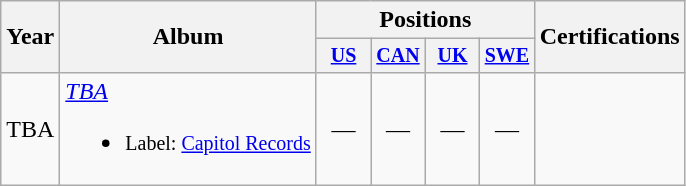<table class="wikitable" style="text-align:center;">
<tr>
<th rowspan="2">Year</th>
<th rowspan="2">Album</th>
<th colspan="4">Positions</th>
<th rowspan="2">Certifications</th>
</tr>
<tr style="font-size:smaller">
<th style="width:30px;"><a href='#'>US</a></th>
<th style="width:30px;"><a href='#'>CAN</a></th>
<th style="width:30px;"><a href='#'>UK</a></th>
<th style="width:30px;"><a href='#'>SWE</a></th>
</tr>
<tr>
<td>TBA</td>
<td style="text-align:left;"><em><a href='#'>TBA</a></em><br><ul><li><small>Label: <a href='#'>Capitol Records</a></small></li></ul></td>
<td>—</td>
<td>—</td>
<td>—</td>
<td>—</td>
<td></td>
</tr>
</table>
